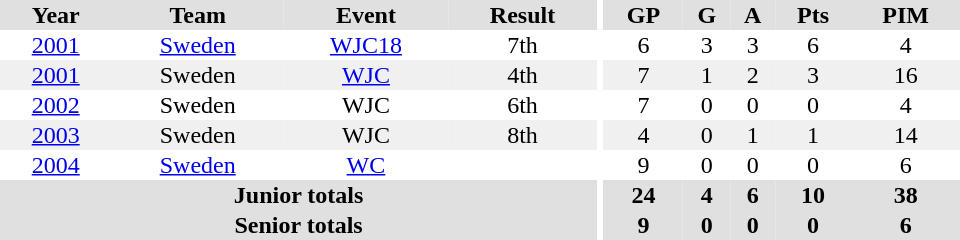<table border="0" cellpadding="1" cellspacing="0" ID="Table3" style="text-align:center; width:40em">
<tr ALIGN="center" bgcolor="#e0e0e0">
<th>Year</th>
<th>Team</th>
<th>Event</th>
<th>Result</th>
<th rowspan="99" bgcolor="#ffffff"></th>
<th>GP</th>
<th>G</th>
<th>A</th>
<th>Pts</th>
<th>PIM</th>
</tr>
<tr>
<td><a href='#'>2001</a></td>
<td><a href='#'>Sweden</a></td>
<td><a href='#'>WJC18</a></td>
<td>7th</td>
<td>6</td>
<td>3</td>
<td>3</td>
<td>6</td>
<td>4</td>
</tr>
<tr bgcolor="#f0f0f0">
<td><a href='#'>2001</a></td>
<td>Sweden</td>
<td><a href='#'>WJC</a></td>
<td>4th</td>
<td>7</td>
<td>1</td>
<td>2</td>
<td>3</td>
<td>16</td>
</tr>
<tr>
<td><a href='#'>2002</a></td>
<td>Sweden</td>
<td>WJC</td>
<td>6th</td>
<td>7</td>
<td>0</td>
<td>0</td>
<td>0</td>
<td>4</td>
</tr>
<tr bgcolor="#f0f0f0">
<td><a href='#'>2003</a></td>
<td>Sweden</td>
<td>WJC</td>
<td>8th</td>
<td>4</td>
<td>0</td>
<td>1</td>
<td>1</td>
<td>14</td>
</tr>
<tr>
<td><a href='#'>2004</a></td>
<td><a href='#'>Sweden</a></td>
<td><a href='#'>WC</a></td>
<td></td>
<td>9</td>
<td>0</td>
<td>0</td>
<td>0</td>
<td>6</td>
</tr>
<tr bgcolor="#e0e0e0">
<th colspan="4">Junior totals</th>
<th>24</th>
<th>4</th>
<th>6</th>
<th>10</th>
<th>38</th>
</tr>
<tr bgcolor="#e0e0e0">
<th colspan="4">Senior totals</th>
<th>9</th>
<th>0</th>
<th>0</th>
<th>0</th>
<th>6</th>
</tr>
</table>
